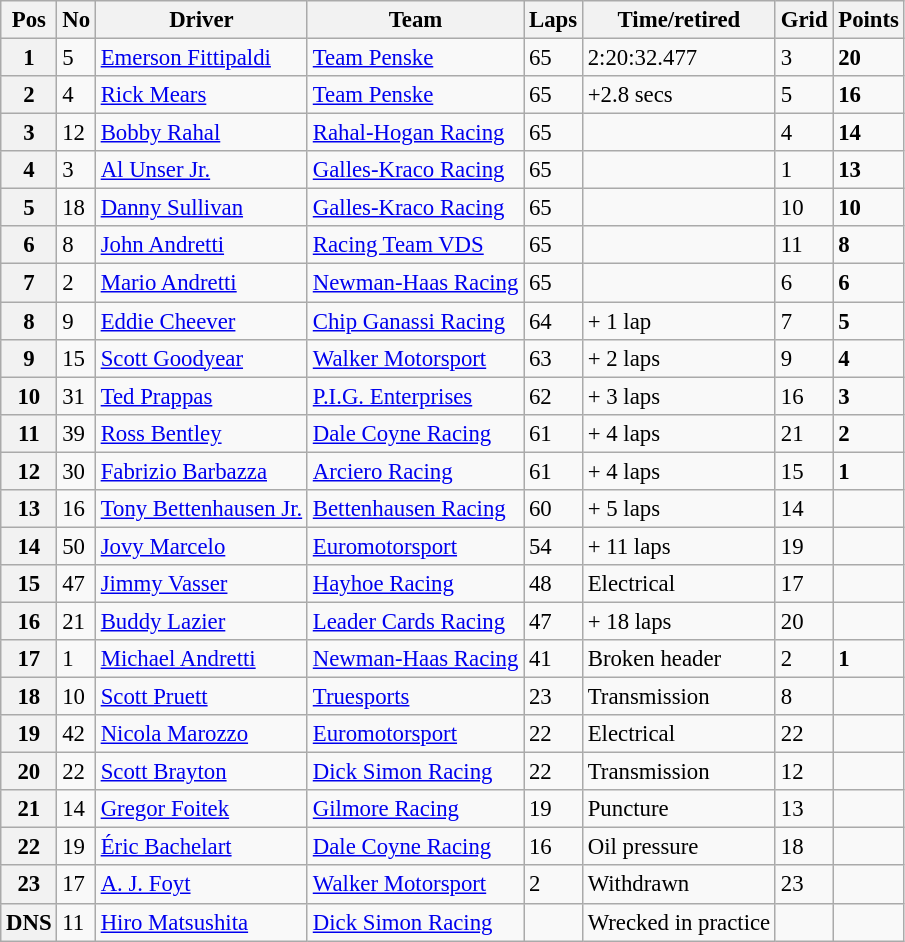<table class="wikitable" style="font-size:95%;">
<tr>
<th>Pos</th>
<th>No</th>
<th>Driver</th>
<th>Team</th>
<th>Laps</th>
<th>Time/retired</th>
<th>Grid</th>
<th>Points</th>
</tr>
<tr>
<th>1</th>
<td>5</td>
<td> <a href='#'>Emerson Fittipaldi</a></td>
<td><a href='#'>Team Penske</a></td>
<td>65</td>
<td>2:20:32.477</td>
<td>3</td>
<td><strong>20</strong></td>
</tr>
<tr>
<th>2</th>
<td>4</td>
<td> <a href='#'>Rick Mears</a></td>
<td><a href='#'>Team Penske</a></td>
<td>65</td>
<td>+2.8 secs</td>
<td>5</td>
<td><strong>16</strong></td>
</tr>
<tr>
<th>3</th>
<td>12</td>
<td> <a href='#'>Bobby Rahal</a></td>
<td><a href='#'>Rahal-Hogan Racing</a></td>
<td>65</td>
<td></td>
<td>4</td>
<td><strong>14</strong></td>
</tr>
<tr>
<th>4</th>
<td>3</td>
<td> <a href='#'>Al Unser Jr.</a></td>
<td><a href='#'>Galles-Kraco Racing</a></td>
<td>65</td>
<td></td>
<td>1</td>
<td><strong>13</strong></td>
</tr>
<tr>
<th>5</th>
<td>18</td>
<td> <a href='#'>Danny Sullivan</a></td>
<td><a href='#'>Galles-Kraco Racing</a></td>
<td>65</td>
<td></td>
<td>10</td>
<td><strong>10</strong></td>
</tr>
<tr>
<th>6</th>
<td>8</td>
<td> <a href='#'>John Andretti</a></td>
<td><a href='#'>Racing Team VDS</a></td>
<td>65</td>
<td></td>
<td>11</td>
<td><strong>8</strong></td>
</tr>
<tr>
<th>7</th>
<td>2</td>
<td> <a href='#'>Mario Andretti</a></td>
<td><a href='#'>Newman-Haas Racing</a></td>
<td>65</td>
<td></td>
<td>6</td>
<td><strong>6</strong></td>
</tr>
<tr>
<th>8</th>
<td>9</td>
<td> <a href='#'>Eddie Cheever</a></td>
<td><a href='#'>Chip Ganassi Racing</a></td>
<td>64</td>
<td>+ 1 lap</td>
<td>7</td>
<td><strong>5</strong></td>
</tr>
<tr>
<th>9</th>
<td>15</td>
<td> <a href='#'>Scott Goodyear</a></td>
<td><a href='#'>Walker Motorsport</a></td>
<td>63</td>
<td>+ 2 laps</td>
<td>9</td>
<td><strong>4</strong></td>
</tr>
<tr>
<th>10</th>
<td>31</td>
<td> <a href='#'>Ted Prappas</a></td>
<td><a href='#'>P.I.G. Enterprises</a></td>
<td>62</td>
<td>+ 3 laps</td>
<td>16</td>
<td><strong>3</strong></td>
</tr>
<tr>
<th>11</th>
<td>39</td>
<td> <a href='#'>Ross Bentley</a></td>
<td><a href='#'>Dale Coyne Racing</a></td>
<td>61</td>
<td>+ 4 laps</td>
<td>21</td>
<td><strong>2</strong></td>
</tr>
<tr>
<th>12</th>
<td>30</td>
<td> <a href='#'>Fabrizio Barbazza</a></td>
<td><a href='#'>Arciero Racing</a></td>
<td>61</td>
<td>+ 4 laps</td>
<td>15</td>
<td><strong>1</strong></td>
</tr>
<tr>
<th>13</th>
<td>16</td>
<td> <a href='#'>Tony Bettenhausen Jr.</a></td>
<td><a href='#'>Bettenhausen Racing</a></td>
<td>60</td>
<td>+ 5 laps</td>
<td>14</td>
<td></td>
</tr>
<tr>
<th>14</th>
<td>50</td>
<td> <a href='#'>Jovy Marcelo</a></td>
<td><a href='#'>Euromotorsport</a></td>
<td>54</td>
<td>+ 11 laps</td>
<td>19</td>
<td></td>
</tr>
<tr>
<th>15</th>
<td>47</td>
<td> <a href='#'>Jimmy Vasser</a></td>
<td><a href='#'>Hayhoe Racing</a></td>
<td>48</td>
<td>Electrical</td>
<td>17</td>
<td></td>
</tr>
<tr>
<th>16</th>
<td>21</td>
<td> <a href='#'>Buddy Lazier</a></td>
<td><a href='#'>Leader Cards Racing</a></td>
<td>47</td>
<td>+ 18 laps</td>
<td>20</td>
<td></td>
</tr>
<tr>
<th>17</th>
<td>1</td>
<td> <a href='#'>Michael Andretti</a></td>
<td><a href='#'>Newman-Haas Racing</a></td>
<td>41</td>
<td>Broken header</td>
<td>2</td>
<td><strong>1</strong></td>
</tr>
<tr>
<th>18</th>
<td>10</td>
<td> <a href='#'>Scott Pruett</a></td>
<td><a href='#'>Truesports</a></td>
<td>23</td>
<td>Transmission</td>
<td>8</td>
<td></td>
</tr>
<tr>
<th>19</th>
<td>42</td>
<td> <a href='#'>Nicola Marozzo</a></td>
<td><a href='#'>Euromotorsport</a></td>
<td>22</td>
<td>Electrical</td>
<td>22</td>
<td></td>
</tr>
<tr>
<th>20</th>
<td>22</td>
<td> <a href='#'>Scott Brayton</a></td>
<td><a href='#'>Dick Simon Racing</a></td>
<td>22</td>
<td>Transmission</td>
<td>12</td>
<td></td>
</tr>
<tr>
<th>21</th>
<td>14</td>
<td> <a href='#'>Gregor Foitek</a></td>
<td><a href='#'>Gilmore Racing</a></td>
<td>19</td>
<td>Puncture</td>
<td>13</td>
<td></td>
</tr>
<tr>
<th>22</th>
<td>19</td>
<td> <a href='#'>Éric Bachelart</a></td>
<td><a href='#'>Dale Coyne Racing</a></td>
<td>16</td>
<td>Oil pressure</td>
<td>18</td>
<td></td>
</tr>
<tr>
<th>23</th>
<td>17</td>
<td> <a href='#'>A. J. Foyt</a></td>
<td><a href='#'>Walker Motorsport</a></td>
<td>2</td>
<td>Withdrawn</td>
<td>23</td>
<td></td>
</tr>
<tr>
<th>DNS</th>
<td>11</td>
<td> <a href='#'>Hiro Matsushita</a></td>
<td><a href='#'>Dick Simon Racing</a></td>
<td></td>
<td>Wrecked in practice</td>
<td></td>
<td></td>
</tr>
</table>
